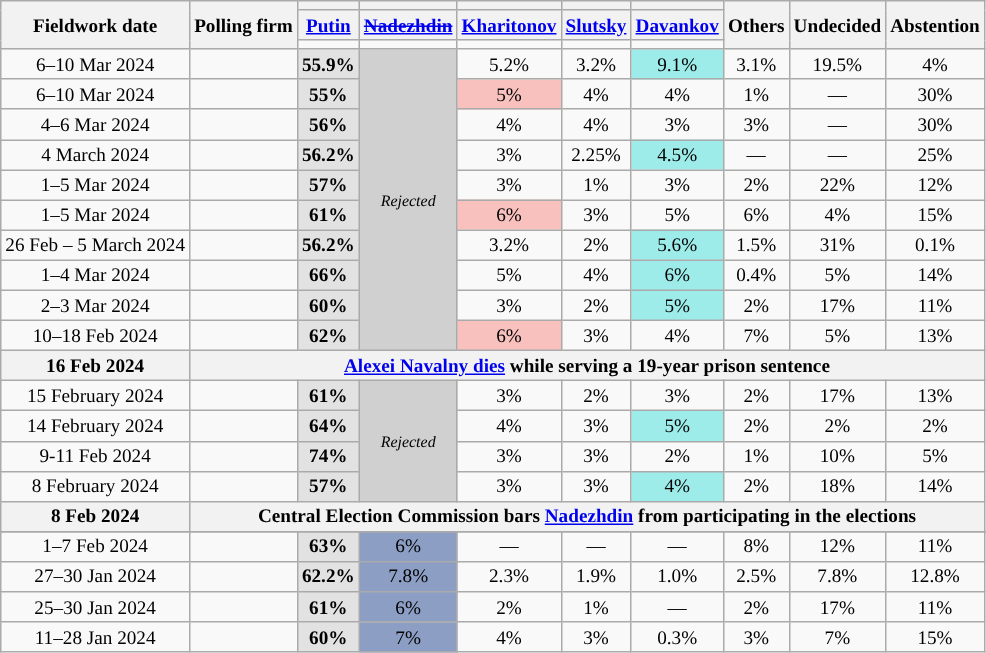<table class="wikitable" style="text-align:center; font-size:80%; line-height:14px">
<tr>
<th rowspan="3">Fieldwork date</th>
<th rowspan="3">Polling firm</th>
<th></th>
<th></th>
<th></th>
<th></th>
<th></th>
<th rowspan="3">Others</th>
<th rowspan="3">Undecided</th>
<th rowspan="3">Abstention</th>
</tr>
<tr>
<th><a href='#'>Putin</a></th>
<th><a href='#'><s>Nadezhdin</s></a></th>
<th><a href='#'>Kharitonov</a></th>
<th><a href='#'>Slutsky</a></th>
<th><a href='#'>Davankov</a></th>
</tr>
<tr>
<td></td>
<td></td>
<td></td>
<td></td>
<td></td>
</tr>
<tr>
<td>6–10 Mar 2024</td>
<td></td>
<td style="background:#E2E2E2"><strong>55.9%</strong></td>
<td rowspan="10" style="background:#D0D0D0; width:1px;"><small><em>Rejected</em></small></td>
<td>5.2%</td>
<td>3.2%</td>
<td style="background:#9DECE9">9.1%</td>
<td>3.1%</td>
<td>19.5%</td>
<td>4%</td>
</tr>
<tr>
<td>6–10 Mar 2024</td>
<td></td>
<td style="background:#E2E2E2"><strong>55%</strong></td>
<td style="background:#F8C1BE">5%</td>
<td>4%</td>
<td>4%</td>
<td>1%</td>
<td>—</td>
<td>30%</td>
</tr>
<tr>
<td>4–6 Mar 2024</td>
<td></td>
<td style="background:#E2E2E2"><strong>56%</strong></td>
<td>4%</td>
<td>4%</td>
<td>3%</td>
<td>3%</td>
<td>—</td>
<td>30%</td>
</tr>
<tr>
<td>4 March 2024</td>
<td></td>
<td style="background:#E2E2E2"><strong>56.2%</strong></td>
<td>3%</td>
<td>2.25%</td>
<td style="background:#9DECE9">4.5%</td>
<td>—</td>
<td>—</td>
<td>25%</td>
</tr>
<tr>
<td>1–5 Mar 2024</td>
<td></td>
<td style="background:#E2E2E2"><strong>57%</strong></td>
<td>3%</td>
<td>1%</td>
<td>3%</td>
<td>2%</td>
<td>22%</td>
<td>12%</td>
</tr>
<tr>
<td>1–5 Mar 2024</td>
<td></td>
<td style="background:#E2E2E2"><strong>61%</strong></td>
<td style="background:#F8C1BE">6%</td>
<td>3%</td>
<td>5%</td>
<td>6%</td>
<td>4%</td>
<td>15%</td>
</tr>
<tr>
<td>26 Feb – 5 March 2024</td>
<td></td>
<td style="background:#E2E2E2"><strong>56.2%</strong></td>
<td>3.2%</td>
<td>2%</td>
<td style="background:#9DECE9">5.6%</td>
<td>1.5%</td>
<td>31%</td>
<td>0.1%</td>
</tr>
<tr>
<td>1–4 Mar 2024</td>
<td></td>
<td style="background:#E2E2E2"><strong>66%</strong></td>
<td>5%</td>
<td>4%</td>
<td style="background:#9DECE9">6%</td>
<td>0.4%</td>
<td>5%</td>
<td>14%</td>
</tr>
<tr>
<td>2–3 Mar 2024</td>
<td></td>
<td style="background:#E2E2E2"><strong>60%</strong></td>
<td>3%</td>
<td>2%</td>
<td style="background:#9DECE9">5%</td>
<td>2%</td>
<td>17%</td>
<td>11%</td>
</tr>
<tr>
<td>10–18 Feb 2024</td>
<td></td>
<td style="background:#E2E2E2"><strong>62%</strong></td>
<td style="background:#F8C1BE">6%</td>
<td>3%</td>
<td>4%</td>
<td>7%</td>
<td>5%</td>
<td>13%</td>
</tr>
<tr>
<th>16 Feb 2024</th>
<th colspan="10"><a href='#'>Alexei Navalny dies</a> while serving a 19-year prison sentence</th>
</tr>
<tr>
<td>15 February 2024</td>
<td></td>
<td style="background:#E2E2E2"><strong>61%</strong></td>
<td rowspan="4" style="background:#D0D0D0; width:1px;"><small><em>Rejected</em></small></td>
<td>3%</td>
<td>2%</td>
<td>3%</td>
<td>2%</td>
<td>17%</td>
<td>13%</td>
</tr>
<tr>
<td>14 February 2024</td>
<td></td>
<td style="background:#E2E2E2"><strong>64%</strong></td>
<td>4%</td>
<td>3%</td>
<td style="background:#9DECE9">5%</td>
<td>2%</td>
<td>2%</td>
<td>2%</td>
</tr>
<tr>
<td>9-11 Feb 2024</td>
<td></td>
<td style="background:#E2E2E2"><strong>74%</strong></td>
<td>3%</td>
<td>3%</td>
<td>2%</td>
<td>1%</td>
<td>10%</td>
<td>5%</td>
</tr>
<tr>
<td>8 February 2024</td>
<td></td>
<td style="background:#E2E2E2"><strong>57%</strong></td>
<td>3%</td>
<td>3%</td>
<td style="background:#9DECE9">4%</td>
<td>2%</td>
<td>18%</td>
<td>14%</td>
</tr>
<tr>
<th>8 Feb 2024</th>
<th colspan="10">Central Election Commission bars <a href='#'>Nadezhdin</a> from participating in the elections</th>
</tr>
<tr>
</tr>
<tr>
<td>1–7 Feb 2024</td>
<td></td>
<td style="background:#E2E2E2"><strong>63%</strong></td>
<td style="background:#8C9EC3">6%</td>
<td>—</td>
<td>—</td>
<td>—</td>
<td>8%</td>
<td>12%</td>
<td>11%</td>
</tr>
<tr>
<td>27–30 Jan 2024</td>
<td></td>
<td style="background:#E2E2E2"><strong>62.2%</strong></td>
<td style="background:#8C9EC3">7.8%</td>
<td>2.3%</td>
<td>1.9%</td>
<td>1.0%</td>
<td>2.5%</td>
<td>7.8%</td>
<td>12.8%</td>
</tr>
<tr>
<td>25–30 Jan 2024</td>
<td></td>
<td style="background:#E2E2E2"><strong>61%</strong></td>
<td style="background:#8C9EC3">6%</td>
<td>2%</td>
<td>1%</td>
<td>—</td>
<td>2%</td>
<td>17%</td>
<td>11%</td>
</tr>
<tr>
<td>11–28 Jan 2024</td>
<td></td>
<td style="background:#E2E2E2"><strong>60%</strong></td>
<td style="background:#8C9EC3">7%</td>
<td>4%</td>
<td>3%</td>
<td>0.3%</td>
<td>3%</td>
<td>7%</td>
<td>15%</td>
</tr>
</table>
